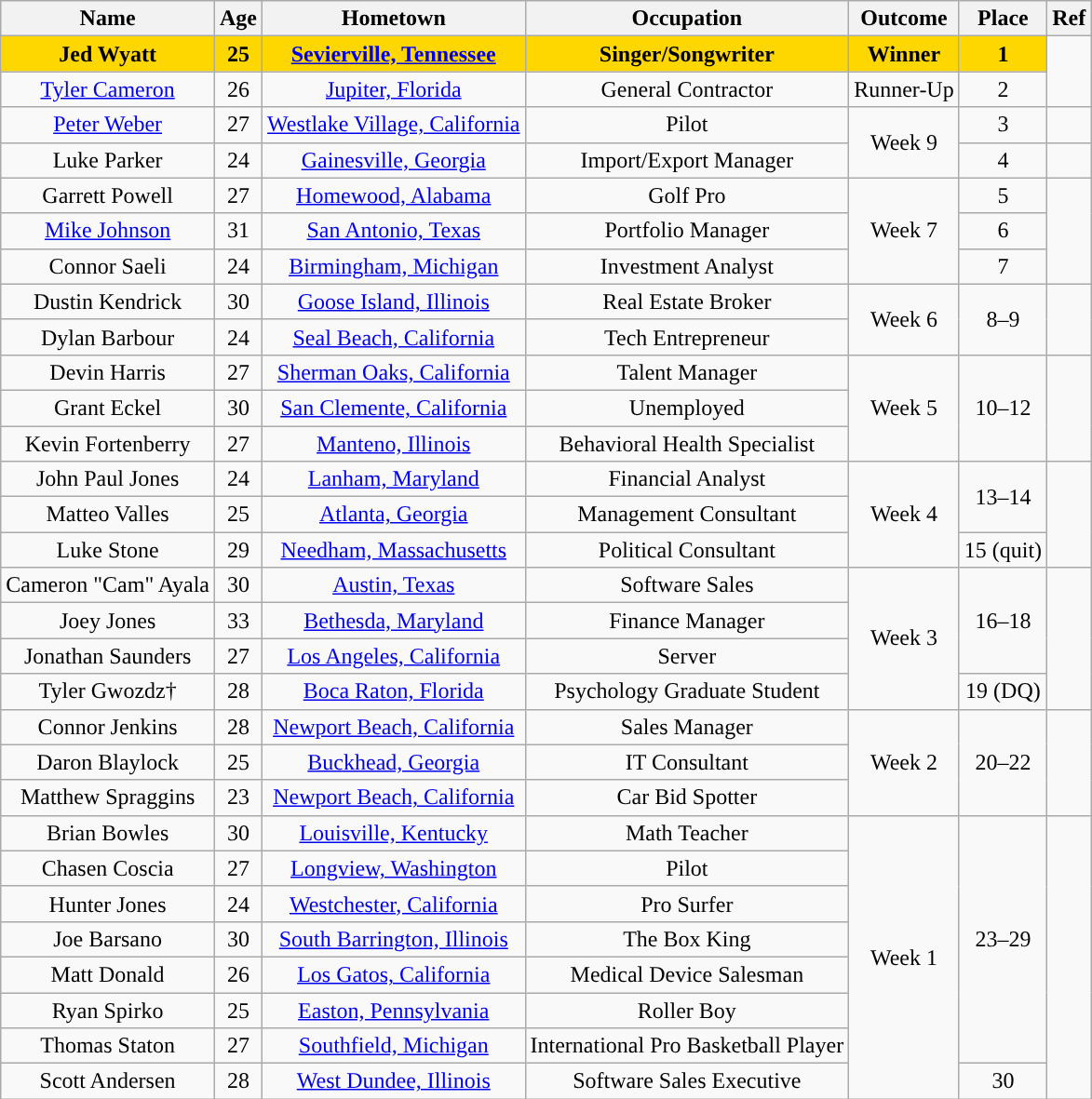<table class="wikitable sortable" style="text-align:center;">
<tr>
<th>Name</th>
<th>Age</th>
<th>Hometown</th>
<th>Occupation</th>
<th>Outcome</th>
<th>Place</th>
<th>Ref</th>
</tr>
<tr>
<td bgcolor="gold "><strong>Jed Wyatt</strong></td>
<td bgcolor="gold "><strong>25</strong></td>
<td bgcolor="gold "><strong><a href='#'>Sevierville, Tennessee</a></strong></td>
<td bgcolor="gold "><strong>Singer/Songwriter</strong></td>
<td bgcolor="gold"><strong>Winner</strong></td>
<td bgcolor="gold"><strong>1</strong></td>
<td rowspan="2" align="center"></td>
</tr>
<tr>
<td><a href='#'>Tyler Cameron</a></td>
<td>26</td>
<td><a href='#'>Jupiter, Florida</a></td>
<td>General Contractor</td>
<td>Runner-Up</td>
<td>2</td>
</tr>
<tr>
<td><a href='#'>Peter Weber</a></td>
<td>27</td>
<td><a href='#'>Westlake Village, California</a></td>
<td>Pilot</td>
<td rowspan="2">Week 9</td>
<td>3</td>
<td></td>
</tr>
<tr>
<td>Luke Parker</td>
<td>24</td>
<td><a href='#'>Gainesville, Georgia</a></td>
<td>Import/Export Manager</td>
<td>4</td>
<td></td>
</tr>
<tr>
<td>Garrett Powell</td>
<td>27</td>
<td><a href='#'>Homewood, Alabama</a></td>
<td>Golf Pro</td>
<td rowspan="3">Week 7</td>
<td>5</td>
<td rowspan="3"></td>
</tr>
<tr>
<td><a href='#'>Mike Johnson</a></td>
<td>31</td>
<td><a href='#'>San Antonio, Texas</a></td>
<td>Portfolio Manager</td>
<td>6</td>
</tr>
<tr>
<td>Connor Saeli</td>
<td>24</td>
<td><a href='#'>Birmingham, Michigan</a></td>
<td>Investment Analyst</td>
<td>7</td>
</tr>
<tr>
<td>Dustin Kendrick</td>
<td>30</td>
<td><a href='#'>Goose Island, Illinois</a></td>
<td>Real Estate Broker</td>
<td rowspan="2">Week 6</td>
<td rowspan="2">8–9</td>
<td rowspan="2"></td>
</tr>
<tr>
<td>Dylan Barbour</td>
<td>24</td>
<td><a href='#'>Seal Beach, California</a></td>
<td>Tech Entrepreneur</td>
</tr>
<tr>
<td>Devin Harris</td>
<td>27</td>
<td><a href='#'>Sherman Oaks, California</a></td>
<td>Talent Manager</td>
<td rowspan="3">Week 5</td>
<td rowspan="3">10–12</td>
<td rowspan="3"></td>
</tr>
<tr>
<td>Grant Eckel</td>
<td>30</td>
<td><a href='#'>San Clemente, California</a></td>
<td>Unemployed</td>
</tr>
<tr>
<td>Kevin Fortenberry</td>
<td>27</td>
<td><a href='#'>Manteno, Illinois</a></td>
<td>Behavioral Health Specialist</td>
</tr>
<tr>
<td>John Paul Jones</td>
<td>24</td>
<td><a href='#'>Lanham, Maryland</a></td>
<td>Financial Analyst</td>
<td rowspan="3">Week 4</td>
<td rowspan="2">13–14</td>
<td rowspan="3"></td>
</tr>
<tr>
<td>Matteo Valles</td>
<td>25</td>
<td><a href='#'>Atlanta, Georgia</a></td>
<td>Management Consultant</td>
</tr>
<tr>
<td>Luke Stone</td>
<td>29</td>
<td><a href='#'>Needham, Massachusetts</a></td>
<td>Political Consultant</td>
<td>15 (quit)</td>
</tr>
<tr>
<td>Cameron "Cam" Ayala</td>
<td>30</td>
<td><a href='#'>Austin, Texas</a></td>
<td>Software Sales</td>
<td rowspan="4">Week 3</td>
<td rowspan =3>16–18</td>
<td rowspan="4"></td>
</tr>
<tr>
<td>Joey Jones</td>
<td>33</td>
<td><a href='#'>Bethesda, Maryland</a></td>
<td>Finance Manager</td>
</tr>
<tr>
<td>Jonathan Saunders</td>
<td>27</td>
<td><a href='#'>Los Angeles, California</a></td>
<td>Server</td>
</tr>
<tr>
<td>Tyler Gwozdz†</td>
<td>28</td>
<td><a href='#'>Boca Raton, Florida</a></td>
<td>Psychology Graduate Student</td>
<td rowspan =1>19 (DQ)</td>
</tr>
<tr>
<td>Connor Jenkins</td>
<td>28</td>
<td><a href='#'>Newport Beach, California</a></td>
<td>Sales Manager</td>
<td rowspan="3">Week 2</td>
<td rowspan =3>20–22</td>
<td rowspan="3"></td>
</tr>
<tr>
<td>Daron Blaylock</td>
<td>25</td>
<td><a href='#'>Buckhead, Georgia</a></td>
<td>IT Consultant</td>
</tr>
<tr>
<td>Matthew Spraggins</td>
<td>23</td>
<td><a href='#'>Newport Beach, California</a></td>
<td>Car Bid Spotter</td>
</tr>
<tr>
<td>Brian Bowles</td>
<td>30</td>
<td><a href='#'>Louisville, Kentucky</a></td>
<td>Math Teacher</td>
<td rowspan="8">Week 1</td>
<td rowspan =7>23–29</td>
<td rowspan="8"></td>
</tr>
<tr>
<td>Chasen Coscia</td>
<td>27</td>
<td><a href='#'>Longview, Washington</a></td>
<td>Pilot</td>
</tr>
<tr>
<td>Hunter Jones</td>
<td>24</td>
<td><a href='#'>Westchester, California</a></td>
<td>Pro Surfer</td>
</tr>
<tr>
<td>Joe Barsano</td>
<td>30</td>
<td><a href='#'>South Barrington, Illinois</a></td>
<td>The Box King</td>
</tr>
<tr>
<td>Matt Donald</td>
<td>26</td>
<td><a href='#'>Los Gatos, California</a></td>
<td>Medical Device Salesman</td>
</tr>
<tr>
<td>Ryan Spirko</td>
<td>25</td>
<td><a href='#'>Easton, Pennsylvania</a></td>
<td>Roller Boy</td>
</tr>
<tr>
<td>Thomas Staton</td>
<td>27</td>
<td><a href='#'>Southfield, Michigan</a></td>
<td>International Pro Basketball Player</td>
</tr>
<tr>
<td>Scott Andersen</td>
<td>28</td>
<td><a href='#'>West Dundee, Illinois</a></td>
<td>Software Sales Executive</td>
<td>30</td>
</tr>
</table>
